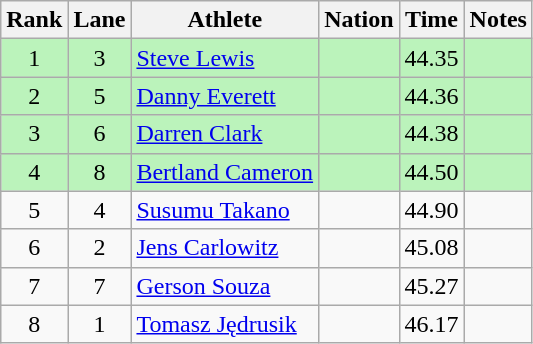<table class="wikitable sortable" style="text-align:center">
<tr>
<th>Rank</th>
<th>Lane</th>
<th>Athlete</th>
<th>Nation</th>
<th>Time</th>
<th>Notes</th>
</tr>
<tr style="background:#bbf3bb;">
<td>1</td>
<td>3</td>
<td align=left><a href='#'>Steve Lewis</a></td>
<td align=left></td>
<td>44.35</td>
<td></td>
</tr>
<tr style="background:#bbf3bb;">
<td>2</td>
<td>5</td>
<td align=left><a href='#'>Danny Everett</a></td>
<td align=left></td>
<td>44.36</td>
<td></td>
</tr>
<tr style="background:#bbf3bb;">
<td>3</td>
<td>6</td>
<td align=left><a href='#'>Darren Clark</a></td>
<td align=left></td>
<td>44.38</td>
<td></td>
</tr>
<tr style="background:#bbf3bb;">
<td>4</td>
<td>8</td>
<td align=left><a href='#'>Bertland Cameron</a></td>
<td align=left></td>
<td>44.50</td>
<td></td>
</tr>
<tr>
<td>5</td>
<td>4</td>
<td align=left><a href='#'>Susumu Takano</a></td>
<td align=left></td>
<td>44.90</td>
<td></td>
</tr>
<tr>
<td>6</td>
<td>2</td>
<td align=left><a href='#'>Jens Carlowitz</a></td>
<td align=left></td>
<td>45.08</td>
<td></td>
</tr>
<tr>
<td>7</td>
<td>7</td>
<td align=left><a href='#'>Gerson Souza</a></td>
<td align=left></td>
<td>45.27</td>
<td></td>
</tr>
<tr>
<td>8</td>
<td>1</td>
<td align=left><a href='#'>Tomasz Jędrusik</a></td>
<td align=left></td>
<td>46.17</td>
<td></td>
</tr>
</table>
